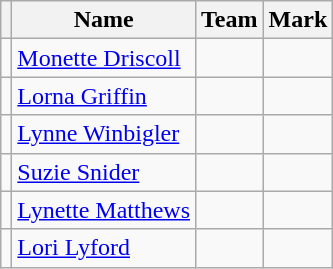<table class=wikitable>
<tr>
<th></th>
<th>Name</th>
<th>Team</th>
<th>Mark</th>
</tr>
<tr>
<td></td>
<td><a href='#'>Monette Driscoll</a></td>
<td></td>
<td></td>
</tr>
<tr>
<td></td>
<td><a href='#'>Lorna Griffin</a></td>
<td></td>
<td></td>
</tr>
<tr>
<td></td>
<td><a href='#'>Lynne Winbigler</a></td>
<td></td>
<td></td>
</tr>
<tr>
<td></td>
<td><a href='#'>Suzie Snider</a></td>
<td></td>
<td></td>
</tr>
<tr>
<td></td>
<td><a href='#'>Lynette Matthews</a></td>
<td></td>
<td></td>
</tr>
<tr>
<td></td>
<td><a href='#'>Lori Lyford</a></td>
<td></td>
<td></td>
</tr>
</table>
